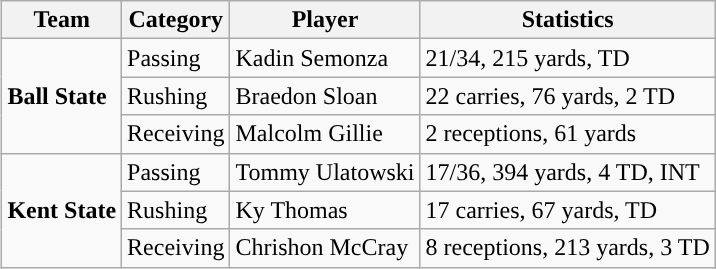<table class="wikitable" style="float: right;">
<tr>
<th>Team</th>
<th>Category</th>
<th>Player</th>
<th>Statistics</th>
</tr>
<tr>
<td rowspan=3><strong>Ball State</strong></td>
<td>Passing</td>
<td>Kadin Semonza</td>
<td>21/34, 215 yards, TD</td>
</tr>
<tr>
<td>Rushing</td>
<td>Braedon Sloan</td>
<td>22 carries, 76 yards, 2 TD</td>
</tr>
<tr>
<td>Receiving</td>
<td>Malcolm Gillie</td>
<td>2 receptions, 61 yards</td>
</tr>
<tr>
<td rowspan=3><strong>Kent State</strong></td>
<td>Passing</td>
<td>Tommy Ulatowski</td>
<td>17/36, 394 yards, 4 TD, INT</td>
</tr>
<tr>
<td>Rushing</td>
<td>Ky Thomas</td>
<td>17 carries, 67 yards, TD</td>
</tr>
<tr>
<td>Receiving</td>
<td>Chrishon McCray</td>
<td>8 receptions, 213 yards, 3 TD</td>
</tr>
</table>
